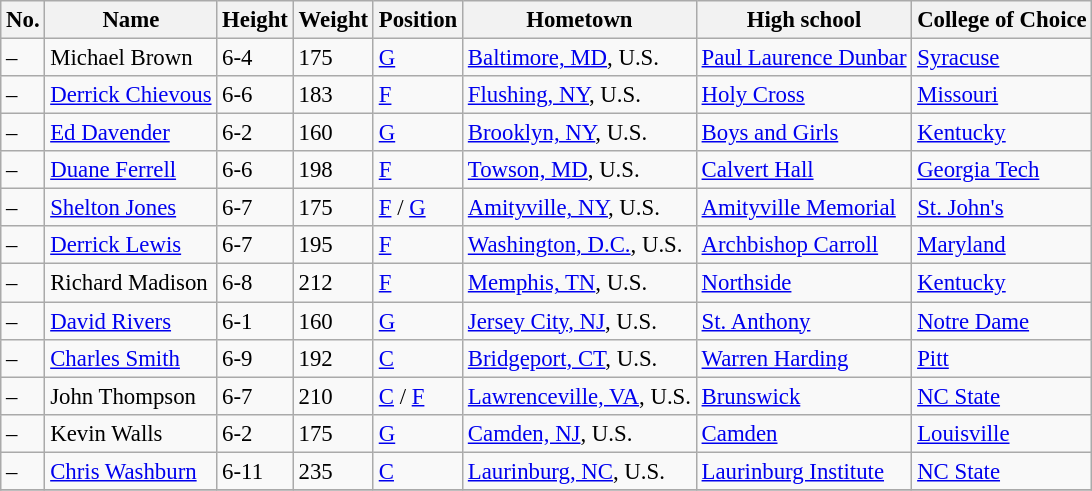<table class="wikitable sortable" style="font-size: 95%;">
<tr>
<th>No.</th>
<th>Name</th>
<th>Height</th>
<th>Weight</th>
<th>Position</th>
<th>Hometown</th>
<th>High school</th>
<th>College of Choice</th>
</tr>
<tr>
<td>–</td>
<td>Michael Brown</td>
<td>6-4</td>
<td>175</td>
<td><a href='#'>G</a></td>
<td><a href='#'>Baltimore, MD</a>, U.S.</td>
<td><a href='#'>Paul Laurence Dunbar</a></td>
<td><a href='#'>Syracuse</a></td>
</tr>
<tr>
<td>–</td>
<td><a href='#'>Derrick Chievous</a></td>
<td>6-6</td>
<td>183</td>
<td><a href='#'>F</a></td>
<td><a href='#'>Flushing, NY</a>, U.S.</td>
<td><a href='#'>Holy Cross</a></td>
<td><a href='#'>Missouri</a></td>
</tr>
<tr>
<td>–</td>
<td><a href='#'>Ed Davender</a></td>
<td>6-2</td>
<td>160</td>
<td><a href='#'>G</a></td>
<td><a href='#'>Brooklyn, NY</a>, U.S.</td>
<td><a href='#'>Boys and Girls</a></td>
<td><a href='#'>Kentucky</a></td>
</tr>
<tr>
<td>–</td>
<td><a href='#'>Duane Ferrell</a></td>
<td>6-6</td>
<td>198</td>
<td><a href='#'>F</a></td>
<td><a href='#'>Towson, MD</a>, U.S.</td>
<td><a href='#'>Calvert Hall</a></td>
<td><a href='#'>Georgia Tech</a></td>
</tr>
<tr>
<td>–</td>
<td><a href='#'>Shelton Jones</a></td>
<td>6-7</td>
<td>175</td>
<td><a href='#'>F</a> / <a href='#'>G</a></td>
<td><a href='#'>Amityville, NY</a>, U.S.</td>
<td><a href='#'>Amityville Memorial</a></td>
<td><a href='#'>St. John's</a></td>
</tr>
<tr>
<td>–</td>
<td><a href='#'>Derrick Lewis</a></td>
<td>6-7</td>
<td>195</td>
<td><a href='#'>F</a></td>
<td><a href='#'>Washington, D.C.</a>, U.S.</td>
<td><a href='#'>Archbishop Carroll</a></td>
<td><a href='#'>Maryland</a></td>
</tr>
<tr>
<td>–</td>
<td>Richard Madison</td>
<td>6-8</td>
<td>212</td>
<td><a href='#'>F</a></td>
<td><a href='#'>Memphis, TN</a>, U.S.</td>
<td><a href='#'>Northside</a></td>
<td><a href='#'>Kentucky</a></td>
</tr>
<tr>
<td>–</td>
<td><a href='#'>David Rivers</a></td>
<td>6-1</td>
<td>160</td>
<td><a href='#'>G</a></td>
<td><a href='#'>Jersey City, NJ</a>, U.S.</td>
<td><a href='#'>St. Anthony</a></td>
<td><a href='#'>Notre Dame</a></td>
</tr>
<tr>
<td>–</td>
<td><a href='#'>Charles Smith</a></td>
<td>6-9</td>
<td>192</td>
<td><a href='#'>C</a></td>
<td><a href='#'>Bridgeport, CT</a>, U.S.</td>
<td><a href='#'>Warren Harding</a></td>
<td><a href='#'>Pitt</a></td>
</tr>
<tr>
<td>–</td>
<td>John Thompson</td>
<td>6-7</td>
<td>210</td>
<td><a href='#'>C</a> / <a href='#'>F</a></td>
<td><a href='#'>Lawrenceville, VA</a>, U.S.</td>
<td><a href='#'>Brunswick</a></td>
<td><a href='#'>NC State</a></td>
</tr>
<tr>
<td>–</td>
<td>Kevin Walls</td>
<td>6-2</td>
<td>175</td>
<td><a href='#'>G</a></td>
<td><a href='#'>Camden, NJ</a>, U.S.</td>
<td><a href='#'>Camden</a></td>
<td><a href='#'>Louisville</a></td>
</tr>
<tr>
<td>–</td>
<td><a href='#'>Chris Washburn</a></td>
<td>6-11</td>
<td>235</td>
<td><a href='#'>C</a></td>
<td><a href='#'>Laurinburg, NC</a>, U.S.</td>
<td><a href='#'>Laurinburg Institute</a></td>
<td><a href='#'>NC State</a></td>
</tr>
<tr>
</tr>
</table>
